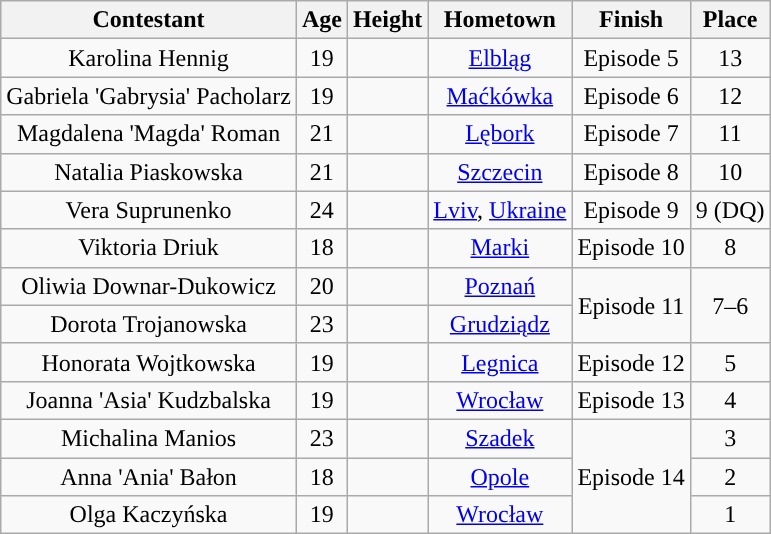<table class="wikitable sortable" style="text-align:center;">
<tr>
<th>Contestant</th>
<th>Age</th>
<th>Height</th>
<th>Hometown</th>
<th>Finish</th>
<th>Place</th>
</tr>
<tr>
<td>Karolina Hennig</td>
<td>19</td>
<td></td>
<td><a href='#'>Elbląg</a></td>
<td>Episode 5</td>
<td>13</td>
</tr>
<tr>
<td>Gabriela 'Gabrysia' Pacholarz</td>
<td>19</td>
<td></td>
<td><a href='#'>Maćkówka</a></td>
<td>Episode 6</td>
<td>12</td>
</tr>
<tr>
<td>Magdalena 'Magda' Roman</td>
<td>21</td>
<td></td>
<td><a href='#'>Lębork</a></td>
<td>Episode 7</td>
<td>11</td>
</tr>
<tr>
<td>Natalia Piaskowska</td>
<td>21</td>
<td></td>
<td><a href='#'>Szczecin</a></td>
<td>Episode 8</td>
<td>10</td>
</tr>
<tr>
<td>Vera Suprunenko</td>
<td>24</td>
<td></td>
<td><a href='#'>Lviv</a>, <a href='#'>Ukraine</a></td>
<td>Episode 9</td>
<td>9 (DQ)</td>
</tr>
<tr>
<td>Viktoria Driuk</td>
<td>18</td>
<td></td>
<td><a href='#'>Marki</a></td>
<td>Episode 10</td>
<td>8</td>
</tr>
<tr>
<td>Oliwia Downar-Dukowicz</td>
<td>20</td>
<td></td>
<td><a href='#'>Poznań</a></td>
<td rowspan="2">Episode 11</td>
<td rowspan="2">7–6</td>
</tr>
<tr>
<td>Dorota Trojanowska</td>
<td>23</td>
<td></td>
<td><a href='#'>Grudziądz</a></td>
</tr>
<tr>
<td>Honorata Wojtkowska</td>
<td>19</td>
<td></td>
<td><a href='#'>Legnica</a></td>
<td>Episode 12</td>
<td>5</td>
</tr>
<tr>
<td>Joanna 'Asia' Kudzbalska</td>
<td>19</td>
<td></td>
<td><a href='#'>Wrocław</a></td>
<td>Episode 13</td>
<td>4</td>
</tr>
<tr>
<td>Michalina Manios</td>
<td>23</td>
<td></td>
<td><a href='#'>Szadek</a></td>
<td rowspan="3">Episode 14</td>
<td>3</td>
</tr>
<tr>
<td>Anna 'Ania' Bałon</td>
<td>18</td>
<td></td>
<td><a href='#'>Opole</a></td>
<td>2</td>
</tr>
<tr>
<td>Olga Kaczyńska</td>
<td>19</td>
<td></td>
<td><a href='#'>Wrocław</a></td>
<td>1</td>
</tr>
</table>
